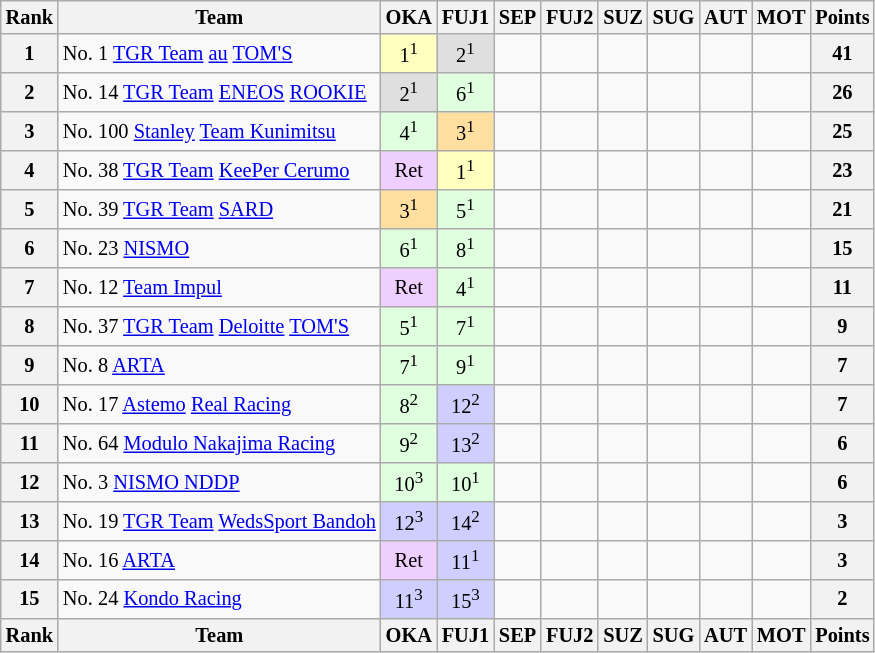<table class="wikitable" style="font-size:85%; text-align:center">
<tr>
<th>Rank</th>
<th>Team</th>
<th>OKA</th>
<th>FUJ1</th>
<th>SEP</th>
<th>FUJ2</th>
<th>SUZ</th>
<th>SUG</th>
<th>AUT</th>
<th>MOT</th>
<th>Points</th>
</tr>
<tr>
<th>1</th>
<td align="left"> No. 1 <a href='#'>TGR Team</a> <a href='#'>au</a> <a href='#'>TOM'S</a></td>
<td style="background:#FFFFBF;">1<sup>1</sup></td>
<td style="background:#DFDFDF;">2<sup>1</sup></td>
<td></td>
<td></td>
<td></td>
<td></td>
<td></td>
<td></td>
<th>41</th>
</tr>
<tr>
<th>2</th>
<td align="left"> No. 14 <a href='#'>TGR Team</a> <a href='#'>ENEOS</a> <a href='#'>ROOKIE</a></td>
<td style="background:#DFDFDF;">2<sup>1</sup></td>
<td style="background:#DFFFDF;">6<sup>1</sup></td>
<td></td>
<td></td>
<td></td>
<td></td>
<td></td>
<td></td>
<th>26</th>
</tr>
<tr>
<th>3</th>
<td align="left"> No. 100 <a href='#'>Stanley</a> <a href='#'>Team Kunimitsu</a></td>
<td style="background:#DFFFDF;">4<sup>1</sup></td>
<td style="background:#FFDF9F;">3<sup>1</sup></td>
<td></td>
<td></td>
<td></td>
<td></td>
<td></td>
<td></td>
<th>25</th>
</tr>
<tr>
<th>4</th>
<td align="left"> No. 38 <a href='#'>TGR Team</a> <a href='#'>KeePer Cerumo</a></td>
<td style="background:#EFCFFF;">Ret</td>
<td style="background:#FFFFBF;">1<sup>1</sup></td>
<td></td>
<td></td>
<td></td>
<td></td>
<td></td>
<td></td>
<th>23</th>
</tr>
<tr>
<th>5</th>
<td align="left"> No. 39 <a href='#'>TGR Team</a> <a href='#'>SARD</a></td>
<td style="background:#FFDF9F;">3<sup>1</sup></td>
<td style="background:#DFFFDF;">5<sup>1</sup></td>
<td></td>
<td></td>
<td></td>
<td></td>
<td></td>
<td></td>
<th>21</th>
</tr>
<tr>
<th>6</th>
<td align="left"> No. 23 <a href='#'>NISMO</a></td>
<td style="background:#DFFFDF;">6<sup>1</sup></td>
<td style="background:#DFFFDF;">8<sup>1</sup></td>
<td></td>
<td></td>
<td></td>
<td></td>
<td></td>
<td></td>
<th>15</th>
</tr>
<tr>
<th>7</th>
<td align="left"> No. 12 <a href='#'>Team Impul</a></td>
<td style="background:#EFCFFF;">Ret</td>
<td style="background:#DFFFDF;">4<sup>1</sup></td>
<td></td>
<td></td>
<td></td>
<td></td>
<td></td>
<td></td>
<th>11</th>
</tr>
<tr>
<th>8</th>
<td align="left"> No. 37 <a href='#'>TGR Team</a> <a href='#'>Deloitte</a> <a href='#'>TOM'S</a></td>
<td style="background:#DFFFDF;">5<sup>1</sup></td>
<td style="background:#DFFFDF;">7<sup>1</sup></td>
<td></td>
<td></td>
<td></td>
<td></td>
<td></td>
<td></td>
<th>9</th>
</tr>
<tr>
<th>9</th>
<td align="left"> No. 8 <a href='#'>ARTA</a></td>
<td style="background:#DFFFDF;">7<sup>1</sup></td>
<td style="background:#DFFFDF;">9<sup>1</sup></td>
<td></td>
<td></td>
<td></td>
<td></td>
<td></td>
<td></td>
<th>7</th>
</tr>
<tr>
<th>10</th>
<td align="left"> No. 17 <a href='#'>Astemo</a> <a href='#'>Real Racing</a></td>
<td style="background:#DFFFDF;">8<sup>2</sup></td>
<td style="background:#CFCFFF;">12<sup>2</sup></td>
<td></td>
<td></td>
<td></td>
<td></td>
<td></td>
<td></td>
<th>7</th>
</tr>
<tr>
<th>11</th>
<td align="left"> No. 64 <a href='#'>Modulo Nakajima Racing</a></td>
<td style="background:#DFFFDF;">9<sup>2</sup></td>
<td style="background:#CFCFFF;">13<sup>2</sup></td>
<td></td>
<td></td>
<td></td>
<td></td>
<td></td>
<td></td>
<th>6</th>
</tr>
<tr>
<th>12</th>
<td align="left"> No. 3 <a href='#'>NISMO NDDP</a></td>
<td style="background:#DFFFDF;">10<sup>3</sup></td>
<td style="background:#DFFFDF;">10<sup>1</sup></td>
<td></td>
<td></td>
<td></td>
<td></td>
<td></td>
<td></td>
<th>6</th>
</tr>
<tr>
<th>13</th>
<td align="left"> No. 19 <a href='#'>TGR Team</a> <a href='#'>WedsSport Bandoh</a></td>
<td style="background:#CFCFFF;">12<sup>3</sup></td>
<td style="background:#CFCFFF;">14<sup>2</sup></td>
<td></td>
<td></td>
<td></td>
<td></td>
<td></td>
<td></td>
<th>3</th>
</tr>
<tr>
<th>14</th>
<td align="left"> No. 16 <a href='#'>ARTA</a></td>
<td style="background:#EFCFFF;">Ret</td>
<td style="background:#CFCFFF;">11<sup>1</sup></td>
<td></td>
<td></td>
<td></td>
<td></td>
<td></td>
<td></td>
<th>3</th>
</tr>
<tr>
<th>15</th>
<td align="left"> No. 24 <a href='#'>Kondo Racing</a></td>
<td style="background:#CFCFFF;">11<sup>3</sup></td>
<td style="background:#CFCFFF;">15<sup>3</sup></td>
<td></td>
<td></td>
<td></td>
<td></td>
<td></td>
<td></td>
<th>2</th>
</tr>
<tr>
<th>Rank</th>
<th>Team</th>
<th>OKA</th>
<th>FUJ1</th>
<th>SEP</th>
<th>FUJ2</th>
<th>SUZ</th>
<th>SUG</th>
<th>AUT</th>
<th>MOT</th>
<th>Points</th>
</tr>
</table>
